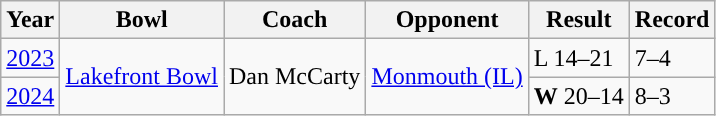<table class="wikitable">
<tr>
<th>Year</th>
<th>Bowl</th>
<th>Coach</th>
<th>Opponent</th>
<th>Result</th>
<th>Record</th>
</tr>
<tr>
<td><a href='#'>2023</a></td>
<td rowspan="2"><a href='#'>Lakefront Bowl</a></td>
<td rowspan="2">Dan McCarty</td>
<td rowspan="2"><a href='#'>Monmouth (IL)</a></td>
<td>L 14–21</td>
<td>7–4</td>
</tr>
<tr>
<td><a href='#'>2024</a></td>
<td><strong>W</strong> 20–14</td>
<td>8–3</td>
</tr>
</table>
